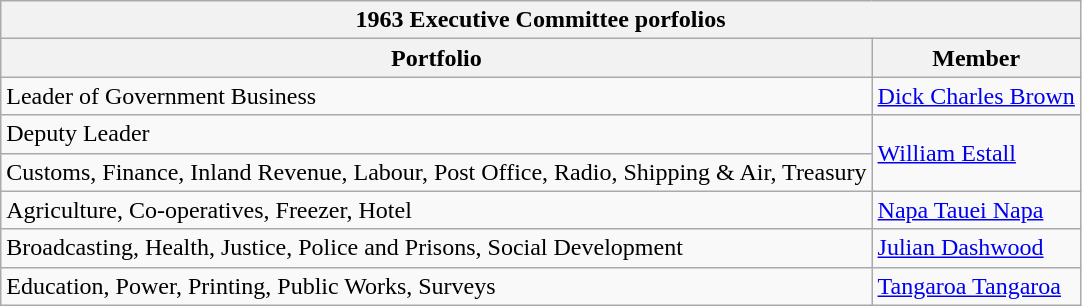<table class=wikitable>
<tr>
<th colspan=2>1963 Executive Committee porfolios</th>
</tr>
<tr>
<th>Portfolio</th>
<th>Member</th>
</tr>
<tr>
<td>Leader of Government Business</td>
<td><a href='#'>Dick Charles Brown</a></td>
</tr>
<tr>
<td>Deputy Leader</td>
<td rowspan=2 valign=center><a href='#'>William Estall</a></td>
</tr>
<tr>
<td>Customs, Finance, Inland Revenue, Labour, Post Office, Radio, Shipping & Air, Treasury</td>
</tr>
<tr>
<td>Agriculture, Co-operatives, Freezer, Hotel</td>
<td><a href='#'>Napa Tauei Napa</a></td>
</tr>
<tr>
<td>Broadcasting, Health, Justice, Police and Prisons, Social Development</td>
<td><a href='#'>Julian Dashwood</a></td>
</tr>
<tr>
<td>Education, Power, Printing, Public Works, Surveys</td>
<td><a href='#'>Tangaroa Tangaroa</a></td>
</tr>
</table>
